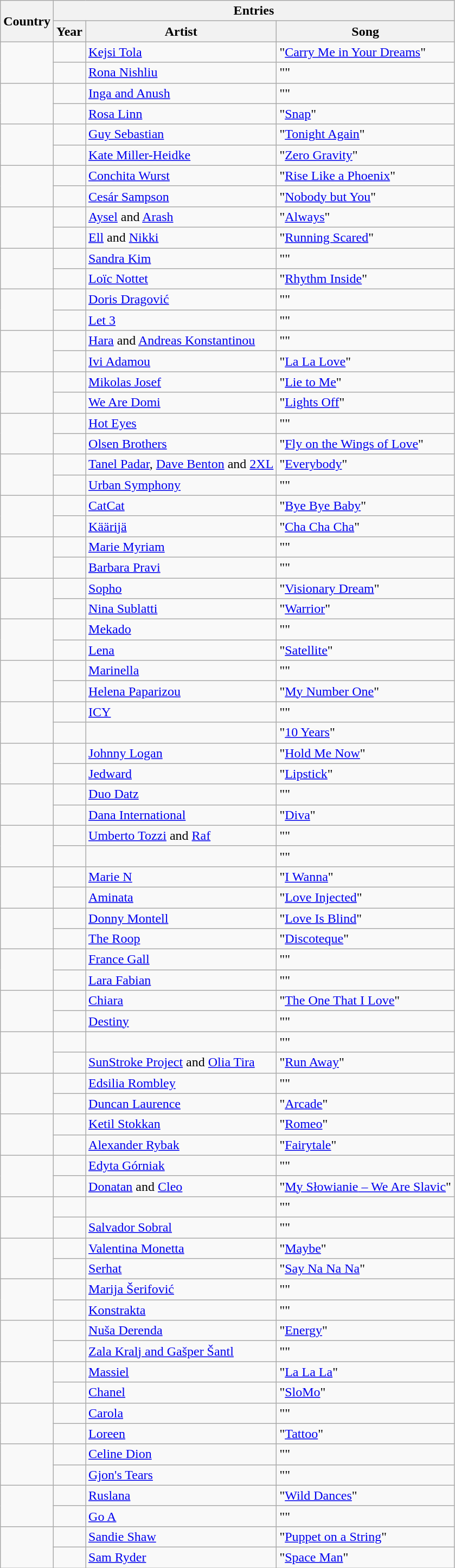<table class="wikitable sticky-header-multi mw-collapsible">
<tr>
<th scope="col" rowspan="2">Country</th>
<th colspan="6" scope="colgroup">Entries</th>
</tr>
<tr>
<th scope="col">Year</th>
<th scope="col">Artist</th>
<th scope="col">Song</th>
</tr>
<tr>
<td scope="rowgroup" rowspan="2"></td>
<td></td>
<td><a href='#'>Kejsi Tola</a></td>
<td>"<a href='#'>Carry Me in Your Dreams</a>"</td>
</tr>
<tr>
<td></td>
<td><a href='#'>Rona Nishliu</a></td>
<td>""</td>
</tr>
<tr>
<td scope="rowgroup" rowspan="2"></td>
<td></td>
<td><a href='#'>Inga and Anush</a></td>
<td>"" </td>
</tr>
<tr>
<td></td>
<td><a href='#'>Rosa Linn</a></td>
<td>"<a href='#'>Snap</a>"</td>
</tr>
<tr>
<td scope="rowgroup" rowspan="2"></td>
<td></td>
<td><a href='#'>Guy Sebastian</a></td>
<td>"<a href='#'>Tonight Again</a>"</td>
</tr>
<tr>
<td></td>
<td><a href='#'>Kate Miller-Heidke</a></td>
<td>"<a href='#'>Zero Gravity</a>"</td>
</tr>
<tr>
<td scope="rowgroup" rowspan="2"></td>
<td></td>
<td><a href='#'>Conchita Wurst</a></td>
<td>"<a href='#'>Rise Like a Phoenix</a>"</td>
</tr>
<tr>
<td></td>
<td><a href='#'>Cesár Sampson</a></td>
<td>"<a href='#'>Nobody but You</a>"</td>
</tr>
<tr>
<td scope="rowgroup" rowspan="2"></td>
<td></td>
<td><a href='#'>Aysel</a> and <a href='#'>Arash</a></td>
<td>"<a href='#'>Always</a>"</td>
</tr>
<tr>
<td></td>
<td><a href='#'>Ell</a> and <a href='#'>Nikki</a></td>
<td>"<a href='#'>Running Scared</a>"</td>
</tr>
<tr>
<td scope="rowgroup" rowspan="2"></td>
<td></td>
<td><a href='#'>Sandra Kim</a></td>
<td>""</td>
</tr>
<tr>
<td></td>
<td><a href='#'>Loïc Nottet</a></td>
<td>"<a href='#'>Rhythm Inside</a>"</td>
</tr>
<tr>
<td scope="rowgroup" rowspan="2"></td>
<td></td>
<td><a href='#'>Doris Dragović</a></td>
<td>""</td>
</tr>
<tr>
<td></td>
<td><a href='#'>Let 3</a></td>
<td>""</td>
</tr>
<tr>
<td scope="rowgroup" rowspan="2"></td>
<td></td>
<td><a href='#'>Hara</a> and <a href='#'>Andreas Konstantinou</a></td>
<td>"" </td>
</tr>
<tr>
<td></td>
<td><a href='#'>Ivi Adamou</a></td>
<td>"<a href='#'>La La Love</a>"</td>
</tr>
<tr>
<td scope="rowgroup" rowspan="2"></td>
<td></td>
<td><a href='#'>Mikolas Josef</a></td>
<td>"<a href='#'>Lie to Me</a>"</td>
</tr>
<tr>
<td></td>
<td><a href='#'>We Are Domi</a></td>
<td>"<a href='#'>Lights Off</a>"</td>
</tr>
<tr>
<td scope="rowgroup" rowspan="2"></td>
<td></td>
<td><a href='#'>Hot Eyes</a></td>
<td>""</td>
</tr>
<tr>
<td></td>
<td><a href='#'>Olsen Brothers</a></td>
<td>"<a href='#'>Fly on the Wings of Love</a>"</td>
</tr>
<tr>
<td scope="rowgroup" rowspan="2"></td>
<td></td>
<td><a href='#'>Tanel Padar</a>, <a href='#'>Dave Benton</a> and <a href='#'>2XL</a></td>
<td>"<a href='#'>Everybody</a>"</td>
</tr>
<tr>
<td></td>
<td><a href='#'>Urban Symphony</a></td>
<td>""</td>
</tr>
<tr>
<td scope="rowgroup" rowspan="2"></td>
<td></td>
<td><a href='#'>CatCat</a></td>
<td>"<a href='#'>Bye Bye Baby</a>"</td>
</tr>
<tr>
<td></td>
<td><a href='#'>Käärijä</a></td>
<td>"<a href='#'>Cha Cha Cha</a>"</td>
</tr>
<tr>
<td scope="rowgroup" rowspan="2"></td>
<td></td>
<td><a href='#'>Marie Myriam</a></td>
<td>""</td>
</tr>
<tr>
<td></td>
<td><a href='#'>Barbara Pravi</a></td>
<td>""</td>
</tr>
<tr>
<td scope="rowgroup" rowspan="2"></td>
<td></td>
<td><a href='#'>Sopho</a></td>
<td>"<a href='#'>Visionary Dream</a>"</td>
</tr>
<tr>
<td></td>
<td><a href='#'>Nina Sublatti</a></td>
<td>"<a href='#'>Warrior</a>"</td>
</tr>
<tr>
<td scope="rowgroup" rowspan="2"></td>
<td></td>
<td><a href='#'>Mekado</a></td>
<td>""</td>
</tr>
<tr>
<td></td>
<td><a href='#'>Lena</a></td>
<td>"<a href='#'>Satellite</a>"</td>
</tr>
<tr>
<td scope="rowgroup" rowspan="2"></td>
<td></td>
<td><a href='#'>Marinella</a></td>
<td>""<br></td>
</tr>
<tr>
<td></td>
<td><a href='#'>Helena Paparizou</a></td>
<td>"<a href='#'>My Number One</a>"</td>
</tr>
<tr>
<td scope="rowgroup" rowspan="2"></td>
<td></td>
<td><a href='#'>ICY</a></td>
<td>""</td>
</tr>
<tr>
<td></td>
<td></td>
<td>"<a href='#'>10 Years</a>"</td>
</tr>
<tr>
<td scope="rowgroup" rowspan="2"></td>
<td></td>
<td><a href='#'>Johnny Logan</a></td>
<td>"<a href='#'>Hold Me Now</a>"</td>
</tr>
<tr>
<td></td>
<td><a href='#'>Jedward</a></td>
<td>"<a href='#'>Lipstick</a>"</td>
</tr>
<tr>
<td scope="rowgroup" rowspan="2"></td>
<td></td>
<td><a href='#'>Duo Datz</a></td>
<td>"" </td>
</tr>
<tr>
<td></td>
<td><a href='#'>Dana International</a></td>
<td>"<a href='#'>Diva</a>" </td>
</tr>
<tr>
<td scope="rowgroup" rowspan="2"></td>
<td></td>
<td><a href='#'>Umberto Tozzi</a> and <a href='#'>Raf</a></td>
<td>""</td>
</tr>
<tr>
<td></td>
<td></td>
<td>""</td>
</tr>
<tr>
<td scope="rowgroup" rowspan="2"></td>
<td></td>
<td><a href='#'>Marie N</a></td>
<td>"<a href='#'>I Wanna</a>"</td>
</tr>
<tr>
<td></td>
<td><a href='#'>Aminata</a></td>
<td>"<a href='#'>Love Injected</a>"</td>
</tr>
<tr>
<td scope="rowgroup" rowspan="2"></td>
<td></td>
<td><a href='#'>Donny Montell</a></td>
<td>"<a href='#'>Love Is Blind</a>"</td>
</tr>
<tr>
<td></td>
<td><a href='#'>The Roop</a></td>
<td>"<a href='#'>Discoteque</a>"</td>
</tr>
<tr>
<td scope="rowgroup" rowspan="2"></td>
<td></td>
<td><a href='#'>France Gall</a></td>
<td>""</td>
</tr>
<tr>
<td></td>
<td><a href='#'>Lara Fabian</a></td>
<td>""</td>
</tr>
<tr>
<td scope="rowgroup" rowspan="2"></td>
<td></td>
<td><a href='#'>Chiara</a></td>
<td>"<a href='#'>The One That I Love</a>"</td>
</tr>
<tr>
<td></td>
<td><a href='#'>Destiny</a></td>
<td>""</td>
</tr>
<tr>
<td scope="rowgroup" rowspan="2"></td>
<td></td>
<td></td>
<td>""</td>
</tr>
<tr>
<td></td>
<td><a href='#'>SunStroke Project</a> and <a href='#'>Olia Tira</a></td>
<td>"<a href='#'>Run Away</a>"</td>
</tr>
<tr>
<td scope="rowgroup" rowspan="2"></td>
<td></td>
<td><a href='#'>Edsilia Rombley</a></td>
<td>""</td>
</tr>
<tr>
<td></td>
<td><a href='#'>Duncan Laurence</a></td>
<td>"<a href='#'>Arcade</a>"</td>
</tr>
<tr>
<td scope="rowgroup" rowspan="2"></td>
<td></td>
<td><a href='#'>Ketil Stokkan</a></td>
<td>"<a href='#'>Romeo</a>"</td>
</tr>
<tr>
<td></td>
<td><a href='#'>Alexander Rybak</a></td>
<td>"<a href='#'>Fairytale</a>"</td>
</tr>
<tr>
<td scope="rowgroup" rowspan="2"></td>
<td></td>
<td><a href='#'>Edyta Górniak</a></td>
<td>""</td>
</tr>
<tr>
<td></td>
<td><a href='#'>Donatan</a> and <a href='#'>Cleo</a></td>
<td>"<a href='#'><span>My Słowianie</span> – We Are Slavic</a>"</td>
</tr>
<tr>
<td scope="rowgroup" rowspan="2"></td>
<td></td>
<td></td>
<td>""</td>
</tr>
<tr>
<td></td>
<td><a href='#'>Salvador Sobral</a></td>
<td>""</td>
</tr>
<tr>
<td scope="rowgroup" rowspan="2"></td>
<td></td>
<td><a href='#'>Valentina Monetta</a></td>
<td>"<a href='#'>Maybe</a>"</td>
</tr>
<tr>
<td></td>
<td><a href='#'>Serhat</a></td>
<td>"<a href='#'>Say Na Na Na</a>"</td>
</tr>
<tr>
<td scope="rowgroup" rowspan="2"></td>
<td></td>
<td><a href='#'>Marija Šerifović</a></td>
<td>"" </td>
</tr>
<tr>
<td></td>
<td><a href='#'>Konstrakta</a></td>
<td>""</td>
</tr>
<tr>
<td scope="rowgroup" rowspan="2"></td>
<td></td>
<td><a href='#'>Nuša Derenda</a></td>
<td>"<a href='#'>Energy</a>"</td>
</tr>
<tr>
<td></td>
<td><a href='#'>Zala Kralj and Gašper Šantl</a></td>
<td>""</td>
</tr>
<tr>
<td scope="rowgroup" rowspan="2"></td>
<td></td>
<td><a href='#'>Massiel</a></td>
<td>"<a href='#'>La La La</a>"</td>
</tr>
<tr>
<td></td>
<td><a href='#'>Chanel</a></td>
<td>"<a href='#'>SloMo</a>"</td>
</tr>
<tr>
<td scope="rowgroup" rowspan="2"></td>
<td></td>
<td><a href='#'>Carola</a></td>
<td>""</td>
</tr>
<tr>
<td></td>
<td><a href='#'>Loreen</a></td>
<td>"<a href='#'>Tattoo</a>"</td>
</tr>
<tr>
<td scope="rowgroup" rowspan="2"></td>
<td></td>
<td><a href='#'>Celine Dion</a></td>
<td>""</td>
</tr>
<tr>
<td></td>
<td><a href='#'>Gjon's Tears</a></td>
<td>""</td>
</tr>
<tr>
<td scope="rowgroup" rowspan="2"></td>
<td></td>
<td><a href='#'>Ruslana</a></td>
<td>"<a href='#'>Wild Dances</a>"</td>
</tr>
<tr>
<td></td>
<td><a href='#'>Go A</a></td>
<td>"" </td>
</tr>
<tr>
<td scope="rowgroup" rowspan="2"></td>
<td></td>
<td><a href='#'>Sandie Shaw</a></td>
<td>"<a href='#'>Puppet on a String</a>"</td>
</tr>
<tr>
<td></td>
<td><a href='#'>Sam Ryder</a></td>
<td>"<a href='#'>Space Man</a>"</td>
</tr>
</table>
